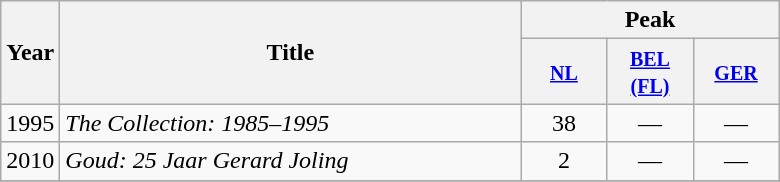<table class="wikitable">
<tr>
<th align="center" rowspan="2" width="10">Year</th>
<th align="center" rowspan="2" width="300">Title</th>
<th align="center" colspan="5" width="50">Peak</th>
</tr>
<tr>
<th width="50"><small><a href='#'>NL</a></small></th>
<th width="50"><small><a href='#'>BEL (FL)</a></small></th>
<th width="50"><small><a href='#'>GER</a></small></th>
</tr>
<tr>
<td align="center" rowspan="1">1995</td>
<td><em>The Collection: 1985–1995</em></td>
<td align="center">38</td>
<td align="center">—</td>
<td align="center">—</td>
</tr>
<tr>
<td align="center" rowspan="1">2010</td>
<td><em>Goud: 25 Jaar Gerard Joling</em></td>
<td align="center">2</td>
<td align="center">—</td>
<td align="center">—</td>
</tr>
<tr>
</tr>
</table>
